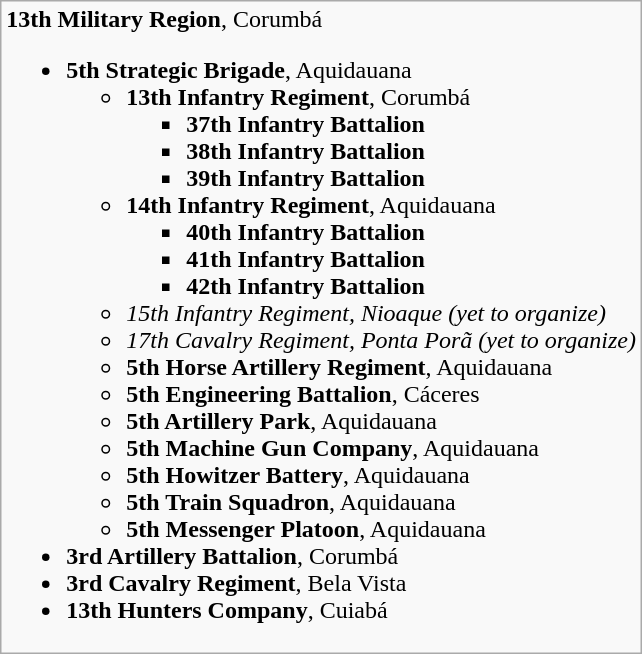<table class="wikitable mw-collapsible mw-collapsed">
<tr>
<td><strong>13th Military Region</strong>, Corumbá<br><ul><li><strong>5th Strategic Brigade</strong>, Aquidauana<ul><li><strong>13th Infantry Regiment</strong>, Corumbá<ul><li><strong>37th Infantry Battalion</strong></li><li><strong>38th Infantry Battalion</strong></li><li><strong>39th Infantry Battalion</strong></li></ul></li><li><strong>14th Infantry Regiment</strong>, Aquidauana<ul><li><strong>40th Infantry Battalion</strong></li><li><strong>41th Infantry Battalion</strong></li><li><strong>42th Infantry Battalion</strong></li></ul></li><li><em>15th Infantry Regiment, Nioaque (yet to organize)</em></li><li><em>17th Cavalry Regiment, Ponta Porã (yet to organize)</em></li><li><strong>5th Horse Artillery Regiment</strong>, Aquidauana</li><li><strong>5th Engineering Battalion</strong>, Cáceres</li><li><strong>5th Artillery Park</strong>, Aquidauana</li><li><strong>5th Machine Gun Company</strong>, Aquidauana</li><li><strong>5th Howitzer Battery</strong>, Aquidauana</li><li><strong>5th Train Squadron</strong>, Aquidauana</li><li><strong>5th Messenger Platoon</strong>, Aquidauana</li></ul></li><li><strong>3rd Artillery Battalion</strong>, Corumbá</li><li><strong>3rd Cavalry Regiment</strong>, Bela Vista</li><li><strong>13th Hunters Company</strong>, Cuiabá</li></ul></td>
</tr>
</table>
